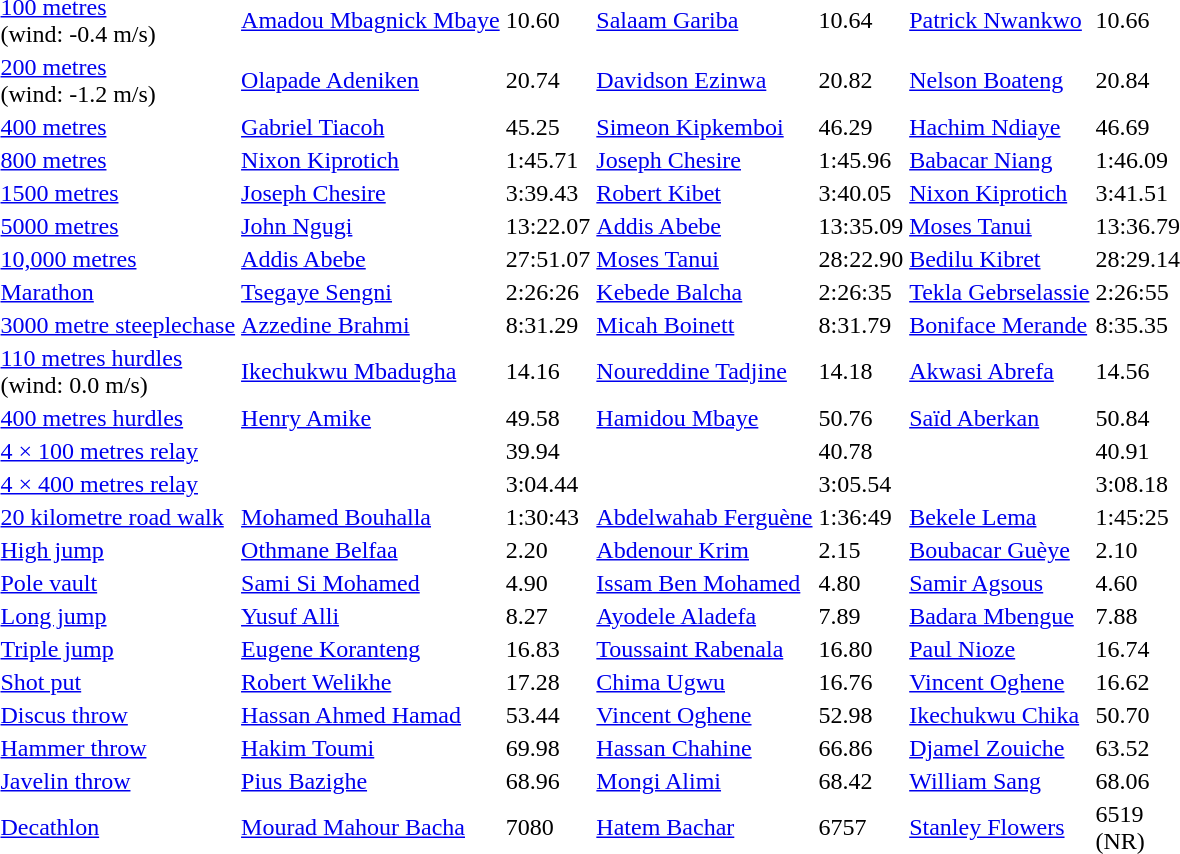<table>
<tr>
<td><a href='#'>100 metres</a><br>(wind: -0.4 m/s)</td>
<td><a href='#'>Amadou Mbagnick Mbaye</a><br> </td>
<td>10.60</td>
<td><a href='#'>Salaam Gariba</a><br> </td>
<td>10.64</td>
<td><a href='#'>Patrick Nwankwo</a><br> </td>
<td>10.66</td>
</tr>
<tr>
<td><a href='#'>200 metres</a><br>(wind: -1.2 m/s)</td>
<td><a href='#'>Olapade Adeniken</a><br> </td>
<td>20.74</td>
<td><a href='#'>Davidson Ezinwa</a><br> </td>
<td>20.82</td>
<td><a href='#'>Nelson Boateng</a><br> </td>
<td>20.84</td>
</tr>
<tr>
<td><a href='#'>400 metres</a></td>
<td><a href='#'>Gabriel Tiacoh</a><br> </td>
<td>45.25</td>
<td><a href='#'>Simeon Kipkemboi</a><br> </td>
<td>46.29</td>
<td><a href='#'>Hachim Ndiaye</a><br> </td>
<td>46.69</td>
</tr>
<tr>
<td><a href='#'>800 metres</a></td>
<td><a href='#'>Nixon Kiprotich</a><br> </td>
<td>1:45.71</td>
<td><a href='#'>Joseph Chesire</a><br> </td>
<td>1:45.96</td>
<td><a href='#'>Babacar Niang</a><br> </td>
<td>1:46.09</td>
</tr>
<tr>
<td><a href='#'>1500 metres</a></td>
<td><a href='#'>Joseph Chesire</a><br> </td>
<td>3:39.43</td>
<td><a href='#'>Robert Kibet</a><br> </td>
<td>3:40.05</td>
<td><a href='#'>Nixon Kiprotich</a><br> </td>
<td>3:41.51</td>
</tr>
<tr>
<td><a href='#'>5000 metres</a></td>
<td><a href='#'>John Ngugi</a><br> </td>
<td>13:22.07</td>
<td><a href='#'>Addis Abebe</a><br> </td>
<td>13:35.09</td>
<td><a href='#'>Moses Tanui</a><br> </td>
<td>13:36.79</td>
</tr>
<tr>
<td><a href='#'>10,000 metres</a></td>
<td><a href='#'>Addis Abebe</a><br> </td>
<td>27:51.07</td>
<td><a href='#'>Moses Tanui</a><br> </td>
<td>28:22.90</td>
<td><a href='#'>Bedilu Kibret</a><br> </td>
<td>28:29.14</td>
</tr>
<tr>
<td><a href='#'>Marathon</a></td>
<td><a href='#'>Tsegaye Sengni</a><br> </td>
<td>2:26:26</td>
<td><a href='#'>Kebede Balcha</a><br> </td>
<td>2:26:35</td>
<td><a href='#'>Tekla Gebrselassie</a><br> </td>
<td>2:26:55</td>
</tr>
<tr>
<td><a href='#'>3000 metre steeplechase</a></td>
<td><a href='#'>Azzedine Brahmi</a><br> </td>
<td>8:31.29</td>
<td><a href='#'>Micah Boinett</a><br> </td>
<td>8:31.79</td>
<td><a href='#'>Boniface Merande</a><br> </td>
<td>8:35.35</td>
</tr>
<tr>
<td><a href='#'>110 metres hurdles</a><br>(wind: 0.0 m/s)</td>
<td><a href='#'>Ikechukwu Mbadugha</a><br> </td>
<td>14.16</td>
<td><a href='#'>Noureddine Tadjine</a><br> </td>
<td>14.18</td>
<td><a href='#'>Akwasi Abrefa</a><br> </td>
<td>14.56</td>
</tr>
<tr>
<td><a href='#'>400 metres hurdles</a></td>
<td><a href='#'>Henry Amike</a><br> </td>
<td>49.58</td>
<td><a href='#'>Hamidou Mbaye</a><br> </td>
<td>50.76</td>
<td><a href='#'>Saïd Aberkan</a><br> </td>
<td>50.84</td>
</tr>
<tr>
<td><a href='#'>4 × 100 metres relay</a></td>
<td></td>
<td>39.94</td>
<td></td>
<td>40.78</td>
<td></td>
<td>40.91</td>
</tr>
<tr>
<td><a href='#'>4 × 400 metres relay</a></td>
<td></td>
<td>3:04.44</td>
<td></td>
<td>3:05.54</td>
<td></td>
<td>3:08.18</td>
</tr>
<tr>
<td><a href='#'>20 kilometre road walk</a></td>
<td><a href='#'>Mohamed Bouhalla</a><br> </td>
<td>1:30:43</td>
<td><a href='#'>Abdelwahab Ferguène</a><br> </td>
<td>1:36:49</td>
<td><a href='#'>Bekele Lema</a><br> </td>
<td>1:45:25</td>
</tr>
<tr>
<td><a href='#'>High jump</a></td>
<td><a href='#'>Othmane Belfaa</a><br> </td>
<td>2.20</td>
<td><a href='#'>Abdenour Krim</a><br> </td>
<td>2.15</td>
<td><a href='#'>Boubacar Guèye</a><br> </td>
<td>2.10</td>
</tr>
<tr>
<td><a href='#'>Pole vault</a></td>
<td><a href='#'>Sami Si Mohamed</a><br> </td>
<td>4.90</td>
<td><a href='#'>Issam Ben Mohamed</a><br> </td>
<td>4.80</td>
<td><a href='#'>Samir Agsous</a><br> </td>
<td>4.60</td>
</tr>
<tr>
<td><a href='#'>Long jump</a></td>
<td><a href='#'>Yusuf Alli</a><br> </td>
<td>8.27</td>
<td><a href='#'>Ayodele Aladefa</a><br> </td>
<td>7.89</td>
<td><a href='#'>Badara Mbengue</a><br> </td>
<td>7.88</td>
</tr>
<tr>
<td><a href='#'>Triple jump</a></td>
<td><a href='#'>Eugene Koranteng</a><br> </td>
<td>16.83</td>
<td><a href='#'>Toussaint Rabenala</a><br> </td>
<td>16.80</td>
<td><a href='#'>Paul Nioze</a><br> </td>
<td>16.74</td>
</tr>
<tr>
<td><a href='#'>Shot put</a></td>
<td><a href='#'>Robert Welikhe</a><br> </td>
<td>17.28</td>
<td><a href='#'>Chima Ugwu</a><br> </td>
<td>16.76</td>
<td><a href='#'>Vincent Oghene</a><br> </td>
<td>16.62</td>
</tr>
<tr>
<td><a href='#'>Discus throw</a></td>
<td><a href='#'>Hassan Ahmed Hamad</a><br> </td>
<td>53.44</td>
<td><a href='#'>Vincent Oghene</a><br> </td>
<td>52.98</td>
<td><a href='#'>Ikechukwu Chika</a><br> </td>
<td>50.70</td>
</tr>
<tr>
<td><a href='#'>Hammer throw</a></td>
<td><a href='#'>Hakim Toumi</a><br> </td>
<td>69.98</td>
<td><a href='#'>Hassan Chahine</a><br> </td>
<td>66.86</td>
<td><a href='#'>Djamel Zouiche</a><br> </td>
<td>63.52</td>
</tr>
<tr>
<td><a href='#'>Javelin throw</a></td>
<td><a href='#'>Pius Bazighe</a><br> </td>
<td>68.96</td>
<td><a href='#'>Mongi Alimi</a><br> </td>
<td>68.42</td>
<td><a href='#'>William Sang</a><br> </td>
<td>68.06</td>
</tr>
<tr>
<td><a href='#'>Decathlon</a></td>
<td><a href='#'>Mourad Mahour Bacha</a><br> </td>
<td>7080</td>
<td><a href='#'>Hatem Bachar</a><br> </td>
<td>6757</td>
<td><a href='#'>Stanley Flowers</a><br> </td>
<td>6519<br>(NR)</td>
</tr>
</table>
